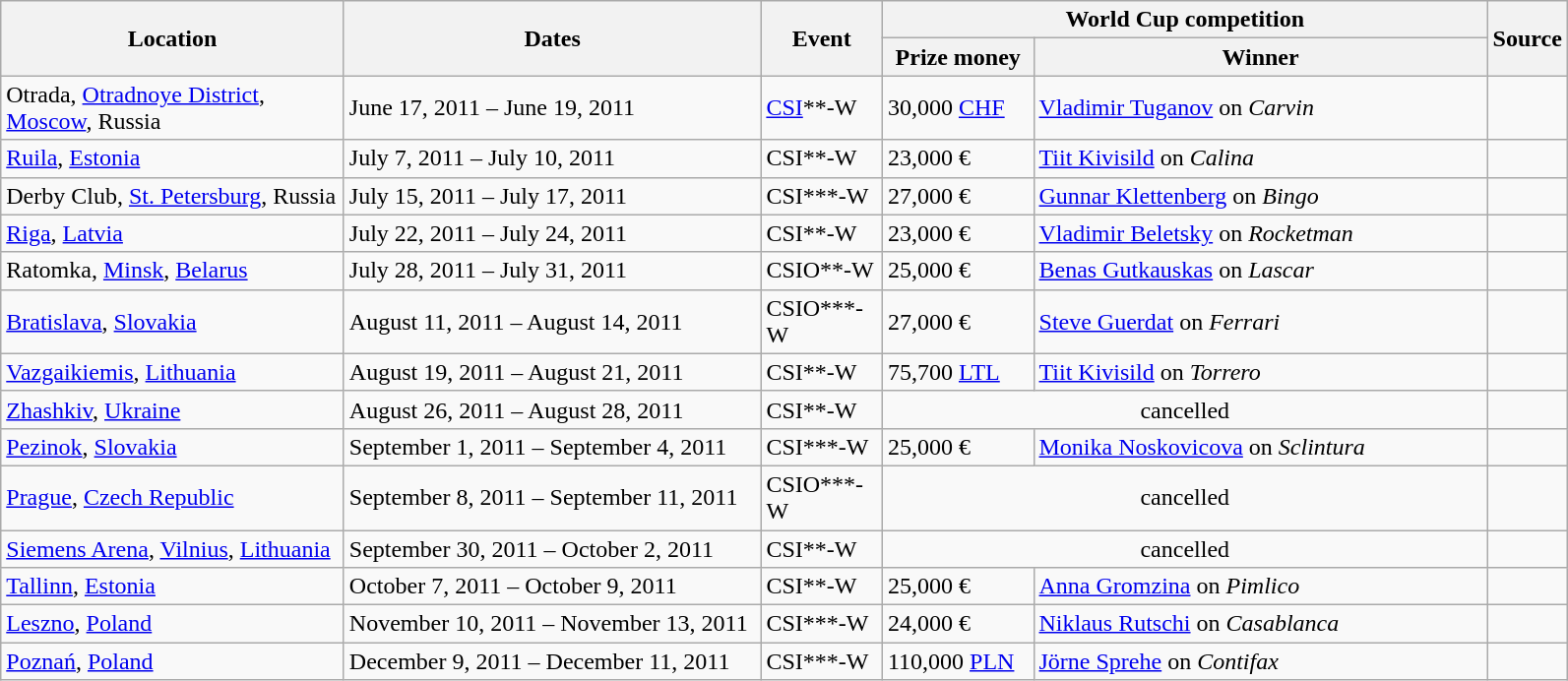<table class="wikitable">
<tr>
<th rowspan=2 width=225>Location</th>
<th rowspan=2 width=275>Dates</th>
<th rowspan=2 width=75>Event</th>
<th colspan=2>World Cup competition</th>
<th rowspan=2>Source</th>
</tr>
<tr>
<th width=95>Prize money</th>
<th width=300>Winner</th>
</tr>
<tr>
<td> Otrada, <a href='#'>Otradnoye District</a>, <a href='#'>Moscow</a>, Russia</td>
<td>June 17, 2011 – June 19, 2011</td>
<td><a href='#'>CSI</a>**-W</td>
<td>30,000 <a href='#'>CHF</a></td>
<td> <a href='#'>Vladimir Tuganov</a> on <em>Carvin</em></td>
<td></td>
</tr>
<tr>
<td> <a href='#'>Ruila</a>, <a href='#'>Estonia</a></td>
<td>July 7, 2011 – July 10, 2011</td>
<td>CSI**-W</td>
<td>23,000 €</td>
<td> <a href='#'>Tiit Kivisild</a> on <em>Calina</em></td>
<td></td>
</tr>
<tr>
<td> Derby Club, <a href='#'>St. Petersburg</a>, Russia</td>
<td>July 15, 2011 – July 17, 2011</td>
<td>CSI***-W</td>
<td>27,000 €</td>
<td> <a href='#'>Gunnar Klettenberg</a> on <em>Bingo</em></td>
<td></td>
</tr>
<tr>
<td> <a href='#'>Riga</a>, <a href='#'>Latvia</a></td>
<td>July 22, 2011 – July 24, 2011</td>
<td>CSI**-W</td>
<td>23,000 €</td>
<td> <a href='#'>Vladimir Beletsky</a> on <em>Rocketman</em></td>
<td></td>
</tr>
<tr>
<td> Ratomka, <a href='#'>Minsk</a>, <a href='#'>Belarus</a></td>
<td>July 28, 2011 – July 31, 2011</td>
<td>CSIO**-W</td>
<td>25,000 €</td>
<td> <a href='#'>Benas Gutkauskas</a> on <em>Lascar</em></td>
<td></td>
</tr>
<tr>
<td> <a href='#'>Bratislava</a>, <a href='#'>Slovakia</a></td>
<td>August 11, 2011 – August 14, 2011</td>
<td>CSIO***-W</td>
<td>27,000 €</td>
<td> <a href='#'>Steve Guerdat</a> on <em>Ferrari</em></td>
<td></td>
</tr>
<tr>
<td> <a href='#'>Vazgaikiemis</a>, <a href='#'>Lithuania</a></td>
<td>August 19, 2011 – August 21, 2011</td>
<td>CSI**-W</td>
<td>75,700 <a href='#'>LTL</a></td>
<td> <a href='#'>Tiit Kivisild</a> on <em>Torrero</em></td>
<td></td>
</tr>
<tr>
<td> <a href='#'>Zhashkiv</a>, <a href='#'>Ukraine</a></td>
<td>August 26, 2011 – August 28, 2011</td>
<td>CSI**-W</td>
<td colspan="2" align="center">cancelled</td>
<td></td>
</tr>
<tr>
<td> <a href='#'>Pezinok</a>, <a href='#'>Slovakia</a></td>
<td>September 1, 2011 – September 4, 2011</td>
<td>CSI***-W</td>
<td>25,000 €</td>
<td> <a href='#'>Monika Noskovicova</a> on <em>Sclintura</em></td>
<td></td>
</tr>
<tr>
<td> <a href='#'>Prague</a>, <a href='#'>Czech Republic</a></td>
<td>September 8, 2011 – September 11, 2011</td>
<td>CSIO***-W</td>
<td colspan="2" align="center">cancelled</td>
<td></td>
</tr>
<tr>
<td> <a href='#'>Siemens Arena</a>, <a href='#'>Vilnius</a>, <a href='#'>Lithuania</a></td>
<td>September 30, 2011 – October 2, 2011</td>
<td>CSI**-W</td>
<td colspan="2" align="center">cancelled</td>
<td></td>
</tr>
<tr>
<td> <a href='#'>Tallinn</a>, <a href='#'>Estonia</a></td>
<td>October 7, 2011 – October 9, 2011</td>
<td>CSI**-W</td>
<td>25,000 €</td>
<td> <a href='#'>Anna Gromzina</a> on <em>Pimlico</em></td>
<td></td>
</tr>
<tr>
<td> <a href='#'>Leszno</a>, <a href='#'>Poland</a></td>
<td>November 10, 2011 – November 13, 2011</td>
<td>CSI***-W</td>
<td>24,000 €</td>
<td> <a href='#'>Niklaus Rutschi</a> on <em>Casablanca</em></td>
<td></td>
</tr>
<tr>
<td> <a href='#'>Poznań</a>, <a href='#'>Poland</a></td>
<td>December 9, 2011 – December 11, 2011</td>
<td>CSI***-W</td>
<td>110,000 <a href='#'>PLN</a></td>
<td> <a href='#'>Jörne Sprehe</a> on <em>Contifax</em></td>
<td></td>
</tr>
</table>
